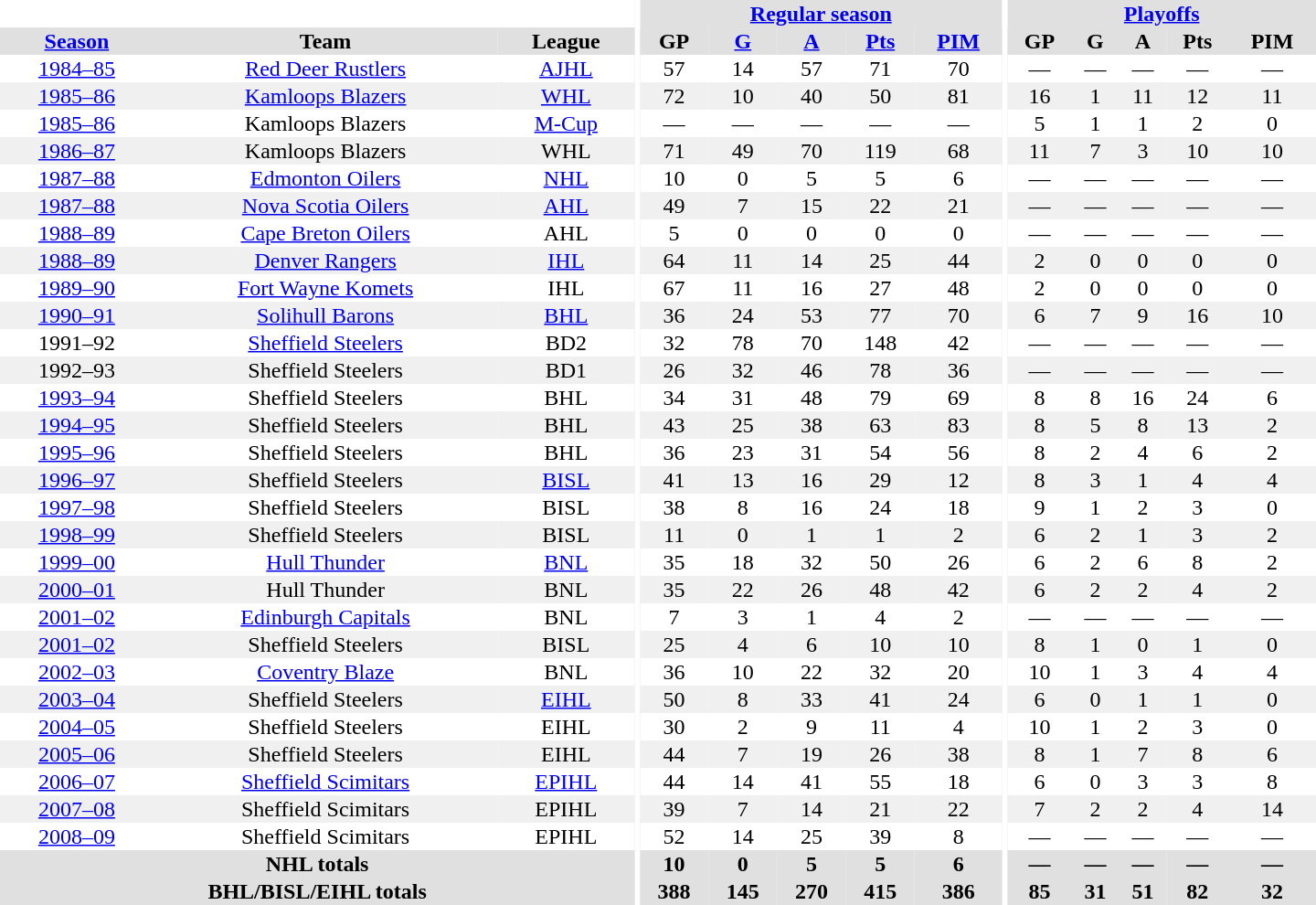<table border="0" cellpadding="1" cellspacing="0" style="text-align:center; width:60em">
<tr bgcolor="#e0e0e0">
<th colspan="3" bgcolor="#ffffff"></th>
<th rowspan="100" bgcolor="#ffffff"></th>
<th colspan="5"><a href='#'>Regular season</a></th>
<th rowspan="100" bgcolor="#ffffff"></th>
<th colspan="5"><a href='#'>Playoffs</a></th>
</tr>
<tr bgcolor="#e0e0e0">
<th><a href='#'>Season</a></th>
<th>Team</th>
<th>League</th>
<th>GP</th>
<th><a href='#'>G</a></th>
<th><a href='#'>A</a></th>
<th><a href='#'>Pts</a></th>
<th><a href='#'>PIM</a></th>
<th>GP</th>
<th>G</th>
<th>A</th>
<th>Pts</th>
<th>PIM</th>
</tr>
<tr>
<td><a href='#'>1984–85</a></td>
<td><a href='#'>Red Deer Rustlers</a></td>
<td><a href='#'>AJHL</a></td>
<td>57</td>
<td>14</td>
<td>57</td>
<td>71</td>
<td>70</td>
<td>—</td>
<td>—</td>
<td>—</td>
<td>—</td>
<td>—</td>
</tr>
<tr bgcolor="#f0f0f0">
<td><a href='#'>1985–86</a></td>
<td><a href='#'>Kamloops Blazers</a></td>
<td><a href='#'>WHL</a></td>
<td>72</td>
<td>10</td>
<td>40</td>
<td>50</td>
<td>81</td>
<td>16</td>
<td>1</td>
<td>11</td>
<td>12</td>
<td>11</td>
</tr>
<tr>
<td><a href='#'>1985–86</a></td>
<td>Kamloops Blazers</td>
<td><a href='#'>M-Cup</a></td>
<td>—</td>
<td>—</td>
<td>—</td>
<td>—</td>
<td>—</td>
<td>5</td>
<td>1</td>
<td>1</td>
<td>2</td>
<td>0</td>
</tr>
<tr bgcolor="#f0f0f0">
<td><a href='#'>1986–87</a></td>
<td>Kamloops Blazers</td>
<td>WHL</td>
<td>71</td>
<td>49</td>
<td>70</td>
<td>119</td>
<td>68</td>
<td>11</td>
<td>7</td>
<td>3</td>
<td>10</td>
<td>10</td>
</tr>
<tr>
<td><a href='#'>1987–88</a></td>
<td><a href='#'>Edmonton Oilers</a></td>
<td><a href='#'>NHL</a></td>
<td>10</td>
<td>0</td>
<td>5</td>
<td>5</td>
<td>6</td>
<td>—</td>
<td>—</td>
<td>—</td>
<td>—</td>
<td>—</td>
</tr>
<tr bgcolor="#f0f0f0">
<td><a href='#'>1987–88</a></td>
<td><a href='#'>Nova Scotia Oilers</a></td>
<td><a href='#'>AHL</a></td>
<td>49</td>
<td>7</td>
<td>15</td>
<td>22</td>
<td>21</td>
<td>—</td>
<td>—</td>
<td>—</td>
<td>—</td>
<td>—</td>
</tr>
<tr>
<td><a href='#'>1988–89</a></td>
<td><a href='#'>Cape Breton Oilers</a></td>
<td>AHL</td>
<td>5</td>
<td>0</td>
<td>0</td>
<td>0</td>
<td>0</td>
<td>—</td>
<td>—</td>
<td>—</td>
<td>—</td>
<td>—</td>
</tr>
<tr bgcolor="#f0f0f0">
<td><a href='#'>1988–89</a></td>
<td><a href='#'>Denver Rangers</a></td>
<td><a href='#'>IHL</a></td>
<td>64</td>
<td>11</td>
<td>14</td>
<td>25</td>
<td>44</td>
<td>2</td>
<td>0</td>
<td>0</td>
<td>0</td>
<td>0</td>
</tr>
<tr>
<td><a href='#'>1989–90</a></td>
<td><a href='#'>Fort Wayne Komets</a></td>
<td>IHL</td>
<td>67</td>
<td>11</td>
<td>16</td>
<td>27</td>
<td>48</td>
<td>2</td>
<td>0</td>
<td>0</td>
<td>0</td>
<td>0</td>
</tr>
<tr bgcolor="#f0f0f0">
<td><a href='#'>1990–91</a></td>
<td><a href='#'>Solihull Barons</a></td>
<td><a href='#'>BHL</a></td>
<td>36</td>
<td>24</td>
<td>53</td>
<td>77</td>
<td>70</td>
<td>6</td>
<td>7</td>
<td>9</td>
<td>16</td>
<td>10</td>
</tr>
<tr>
<td>1991–92</td>
<td><a href='#'>Sheffield Steelers</a></td>
<td>BD2</td>
<td>32</td>
<td>78</td>
<td>70</td>
<td>148</td>
<td>42</td>
<td>—</td>
<td>—</td>
<td>—</td>
<td>—</td>
<td>—</td>
</tr>
<tr bgcolor="#f0f0f0">
<td>1992–93</td>
<td>Sheffield Steelers</td>
<td>BD1</td>
<td>26</td>
<td>32</td>
<td>46</td>
<td>78</td>
<td>36</td>
<td>—</td>
<td>—</td>
<td>—</td>
<td>—</td>
<td>—</td>
</tr>
<tr>
<td><a href='#'>1993–94</a></td>
<td>Sheffield Steelers</td>
<td>BHL</td>
<td>34</td>
<td>31</td>
<td>48</td>
<td>79</td>
<td>69</td>
<td>8</td>
<td>8</td>
<td>16</td>
<td>24</td>
<td>6</td>
</tr>
<tr bgcolor="#f0f0f0">
<td><a href='#'>1994–95</a></td>
<td>Sheffield Steelers</td>
<td>BHL</td>
<td>43</td>
<td>25</td>
<td>38</td>
<td>63</td>
<td>83</td>
<td>8</td>
<td>5</td>
<td>8</td>
<td>13</td>
<td>2</td>
</tr>
<tr>
<td><a href='#'>1995–96</a></td>
<td>Sheffield Steelers</td>
<td>BHL</td>
<td>36</td>
<td>23</td>
<td>31</td>
<td>54</td>
<td>56</td>
<td>8</td>
<td>2</td>
<td>4</td>
<td>6</td>
<td>2</td>
</tr>
<tr bgcolor="#f0f0f0">
<td><a href='#'>1996–97</a></td>
<td>Sheffield Steelers</td>
<td><a href='#'>BISL</a></td>
<td>41</td>
<td>13</td>
<td>16</td>
<td>29</td>
<td>12</td>
<td>8</td>
<td>3</td>
<td>1</td>
<td>4</td>
<td>4</td>
</tr>
<tr>
<td><a href='#'>1997–98</a></td>
<td>Sheffield Steelers</td>
<td>BISL</td>
<td>38</td>
<td>8</td>
<td>16</td>
<td>24</td>
<td>18</td>
<td>9</td>
<td>1</td>
<td>2</td>
<td>3</td>
<td>0</td>
</tr>
<tr bgcolor="#f0f0f0">
<td><a href='#'>1998–99</a></td>
<td>Sheffield Steelers</td>
<td>BISL</td>
<td>11</td>
<td>0</td>
<td>1</td>
<td>1</td>
<td>2</td>
<td>6</td>
<td>2</td>
<td>1</td>
<td>3</td>
<td>2</td>
</tr>
<tr>
<td><a href='#'>1999–00</a></td>
<td><a href='#'>Hull Thunder</a></td>
<td><a href='#'>BNL</a></td>
<td>35</td>
<td>18</td>
<td>32</td>
<td>50</td>
<td>26</td>
<td>6</td>
<td>2</td>
<td>6</td>
<td>8</td>
<td>2</td>
</tr>
<tr bgcolor="#f0f0f0">
<td><a href='#'>2000–01</a></td>
<td>Hull Thunder</td>
<td>BNL</td>
<td>35</td>
<td>22</td>
<td>26</td>
<td>48</td>
<td>42</td>
<td>6</td>
<td>2</td>
<td>2</td>
<td>4</td>
<td>2</td>
</tr>
<tr>
<td><a href='#'>2001–02</a></td>
<td><a href='#'>Edinburgh Capitals</a></td>
<td>BNL</td>
<td>7</td>
<td>3</td>
<td>1</td>
<td>4</td>
<td>2</td>
<td>—</td>
<td>—</td>
<td>—</td>
<td>—</td>
<td>—</td>
</tr>
<tr bgcolor="#f0f0f0">
<td><a href='#'>2001–02</a></td>
<td>Sheffield Steelers</td>
<td>BISL</td>
<td>25</td>
<td>4</td>
<td>6</td>
<td>10</td>
<td>10</td>
<td>8</td>
<td>1</td>
<td>0</td>
<td>1</td>
<td>0</td>
</tr>
<tr>
<td><a href='#'>2002–03</a></td>
<td><a href='#'>Coventry Blaze</a></td>
<td>BNL</td>
<td>36</td>
<td>10</td>
<td>22</td>
<td>32</td>
<td>20</td>
<td>10</td>
<td>1</td>
<td>3</td>
<td>4</td>
<td>4</td>
</tr>
<tr bgcolor="#f0f0f0">
<td><a href='#'>2003–04</a></td>
<td>Sheffield Steelers</td>
<td><a href='#'>EIHL</a></td>
<td>50</td>
<td>8</td>
<td>33</td>
<td>41</td>
<td>24</td>
<td>6</td>
<td>0</td>
<td>1</td>
<td>1</td>
<td>0</td>
</tr>
<tr>
<td><a href='#'>2004–05</a></td>
<td>Sheffield Steelers</td>
<td>EIHL</td>
<td>30</td>
<td>2</td>
<td>9</td>
<td>11</td>
<td>4</td>
<td>10</td>
<td>1</td>
<td>2</td>
<td>3</td>
<td>0</td>
</tr>
<tr bgcolor="#f0f0f0">
<td><a href='#'>2005–06</a></td>
<td>Sheffield Steelers</td>
<td>EIHL</td>
<td>44</td>
<td>7</td>
<td>19</td>
<td>26</td>
<td>38</td>
<td>8</td>
<td>1</td>
<td>7</td>
<td>8</td>
<td>6</td>
</tr>
<tr>
<td><a href='#'>2006–07</a></td>
<td><a href='#'>Sheffield Scimitars</a></td>
<td><a href='#'>EPIHL</a></td>
<td>44</td>
<td>14</td>
<td>41</td>
<td>55</td>
<td>18</td>
<td>6</td>
<td>0</td>
<td>3</td>
<td>3</td>
<td>8</td>
</tr>
<tr bgcolor="#f0f0f0">
<td><a href='#'>2007–08</a></td>
<td>Sheffield Scimitars</td>
<td>EPIHL</td>
<td>39</td>
<td>7</td>
<td>14</td>
<td>21</td>
<td>22</td>
<td>7</td>
<td>2</td>
<td>2</td>
<td>4</td>
<td>14</td>
</tr>
<tr>
<td><a href='#'>2008–09</a></td>
<td>Sheffield Scimitars</td>
<td>EPIHL</td>
<td>52</td>
<td>14</td>
<td>25</td>
<td>39</td>
<td>8</td>
<td>—</td>
<td>—</td>
<td>—</td>
<td>—</td>
<td>—</td>
</tr>
<tr bgcolor="#e0e0e0">
<th colspan="3">NHL totals</th>
<th>10</th>
<th>0</th>
<th>5</th>
<th>5</th>
<th>6</th>
<th>—</th>
<th>—</th>
<th>—</th>
<th>—</th>
<th>—</th>
</tr>
<tr bgcolor="#e0e0e0">
<th colspan="3">BHL/BISL/EIHL totals</th>
<th>388</th>
<th>145</th>
<th>270</th>
<th>415</th>
<th>386</th>
<th>85</th>
<th>31</th>
<th>51</th>
<th>82</th>
<th>32</th>
</tr>
</table>
